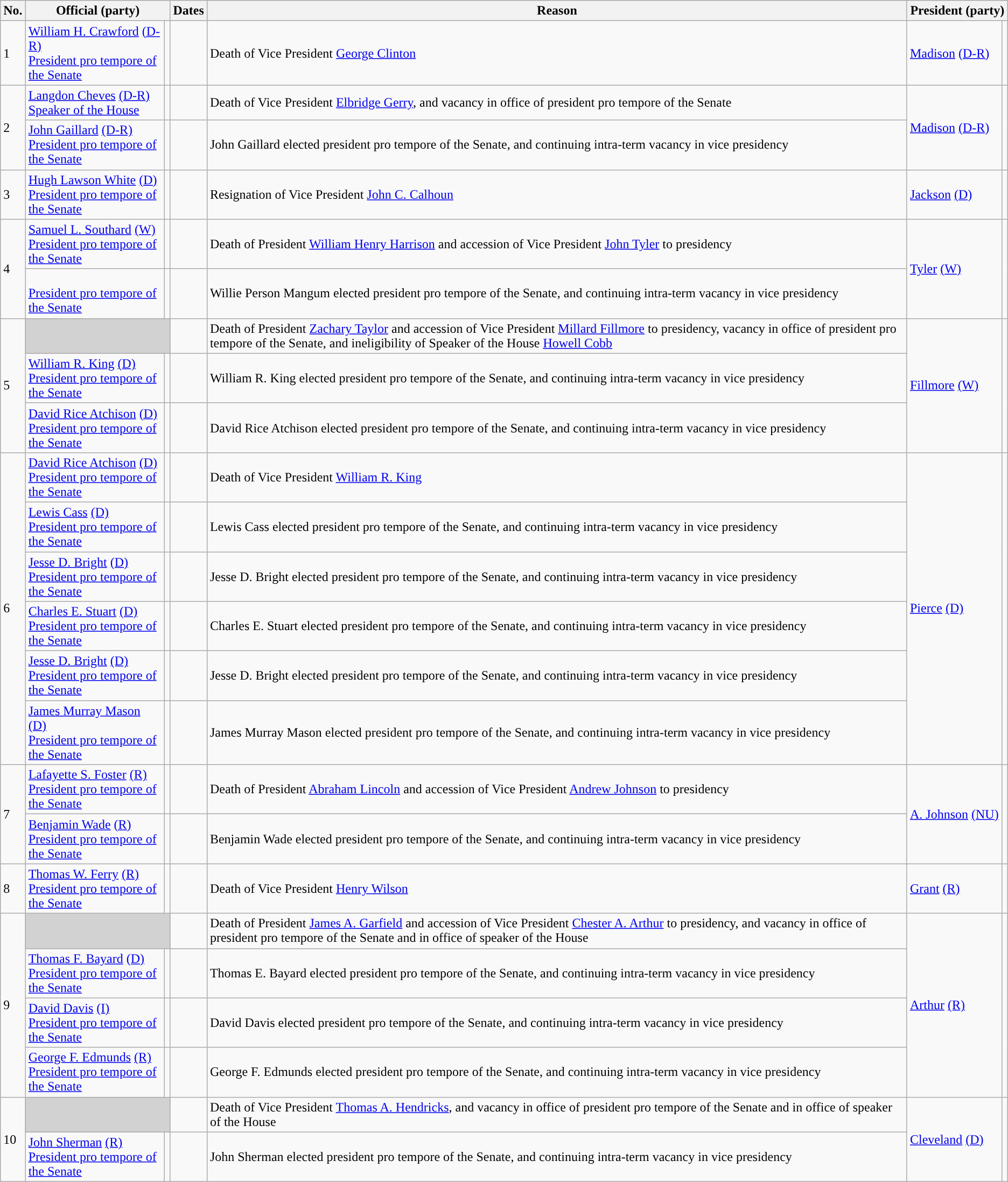<table class=wikitable>
<tr>
<th><abbr>No.</abbr></th>
<th colspan=2>Official (party)</th>
<th>Dates</th>
<th>Reason</th>
<th colspan=2>President (party)</th>
</tr>
<tr>
<td>1</td>
<td><a href='#'>William H. Crawford</a> <a href='#'>(D-R)</a><br><a href='#'>President pro tempore of the Senate</a></td>
<td style="background-color:"></td>
<td nowrap></td>
<td>Death of Vice President <a href='#'>George Clinton</a></td>
<td><a href='#'>Madison</a> <a href='#'>(D-R)</a></td>
<td style="background-color:"></td>
</tr>
<tr>
<td rowspan=2>2</td>
<td><a href='#'>Langdon Cheves</a> <a href='#'>(D-R)</a><br><a href='#'>Speaker of the House</a></td>
<td style="background-color:"></td>
<td nowrap></td>
<td>Death of Vice President <a href='#'>Elbridge Gerry</a>, and vacancy in office of president pro tempore of the Senate</td>
<td rowspan=2><a href='#'>Madison</a> <a href='#'>(D-R)</a></td>
<td rowspan=2 style="background-color:"></td>
</tr>
<tr>
<td><a href='#'>John Gaillard</a> <a href='#'>(D-R)</a><br><a href='#'>President pro tempore of the Senate</a></td>
<td style="background-color:"></td>
<td nowrap></td>
<td>John Gaillard elected president pro tempore of the Senate, and continuing intra-term vacancy in vice presidency</td>
</tr>
<tr>
<td>3</td>
<td><a href='#'>Hugh Lawson White</a> <a href='#'>(D)</a><br><a href='#'>President pro tempore of the Senate</a></td>
<td style="background: "></td>
<td nowrap></td>
<td>Resignation of Vice President <a href='#'>John C. Calhoun</a></td>
<td><a href='#'>Jackson</a> <a href='#'>(D)</a></td>
<td style="background: "></td>
</tr>
<tr>
<td rowspan=2>4</td>
<td><a href='#'>Samuel L. Southard</a> <a href='#'>(W)</a><br><a href='#'>President pro tempore of the Senate</a></td>
<td style="background-color:"></td>
<td nowrap></td>
<td>Death of President <a href='#'>William Henry Harrison</a> and accession of Vice President <a href='#'>John Tyler</a> to presidency</td>
<td rowspan=2><a href='#'>Tyler</a> <a href='#'>(W)</a></td>
<td rowspan=2 style="background-color:"></td>
</tr>
<tr>
<td><br><a href='#'>President pro tempore of the Senate</a></td>
<td style="background-color:"></td>
<td nowrap></td>
<td>Willie Person Mangum elected president pro tempore of the Senate, and continuing intra-term vacancy in vice presidency</td>
</tr>
<tr>
<td rowspan=3>5</td>
<td colspan=2 style="background:#d2d2d2"></td>
<td nowrap></td>
<td>Death of President <a href='#'>Zachary Taylor</a> and accession of Vice President <a href='#'>Millard Fillmore</a> to presidency, vacancy in office of president pro tempore of the Senate, and ineligibility of Speaker of the House <a href='#'>Howell Cobb</a></td>
<td rowspan=3><a href='#'>Fillmore</a> <a href='#'>(W)</a></td>
<td rowspan=3 style="background-color:"></td>
</tr>
<tr>
<td><a href='#'>William R. King</a> <a href='#'>(D)</a><br><a href='#'>President pro tempore of the Senate</a></td>
<td style="background: "></td>
<td nowrap></td>
<td>William R. King elected president pro tempore of the Senate, and continuing intra-term vacancy in vice presidency</td>
</tr>
<tr>
<td><a href='#'>David Rice Atchison</a> <a href='#'>(D)</a><br><a href='#'>President pro tempore of the Senate</a></td>
<td style="background: "></td>
<td nowrap></td>
<td>David Rice Atchison elected president pro tempore of the Senate, and continuing intra-term vacancy in vice presidency</td>
</tr>
<tr>
<td rowspan=6>6</td>
<td><a href='#'>David Rice Atchison</a> <a href='#'>(D)</a><br><a href='#'>President pro tempore of the Senate</a></td>
<td style="background: "></td>
<td nowrap></td>
<td>Death of Vice President <a href='#'>William R. King</a></td>
<td rowspan=6><a href='#'>Pierce</a> <a href='#'>(D)</a></td>
<td rowspan=6 style="background: "></td>
</tr>
<tr>
<td><a href='#'>Lewis Cass</a> <a href='#'>(D)</a><br><a href='#'>President pro tempore of the Senate</a></td>
<td style="background: "></td>
<td nowrap></td>
<td>Lewis Cass elected president pro tempore of the Senate, and continuing intra-term vacancy in vice presidency</td>
</tr>
<tr>
<td><a href='#'>Jesse D. Bright</a> <a href='#'>(D)</a><br><a href='#'>President pro tempore of the Senate</a></td>
<td style="background: "></td>
<td nowrap></td>
<td>Jesse D. Bright elected president pro tempore of the Senate, and continuing intra-term vacancy in vice presidency</td>
</tr>
<tr>
<td><a href='#'>Charles E. Stuart</a> <a href='#'>(D)</a><br><a href='#'>President pro tempore of the Senate</a></td>
<td style="background: "></td>
<td nowrap></td>
<td>Charles E. Stuart elected president pro tempore of the Senate, and continuing intra-term vacancy in vice presidency</td>
</tr>
<tr>
<td><a href='#'>Jesse D. Bright</a> <a href='#'>(D)</a><br><a href='#'>President pro tempore of the Senate</a></td>
<td style="background: "></td>
<td nowrap></td>
<td>Jesse D. Bright elected president pro tempore of the Senate, and continuing intra-term vacancy in vice presidency</td>
</tr>
<tr>
<td><a href='#'>James Murray Mason</a> <a href='#'>(D)</a><br><a href='#'>President pro tempore of the Senate</a></td>
<td style="background: "></td>
<td nowrap></td>
<td>James Murray Mason elected president pro tempore of the Senate, and continuing intra-term vacancy in vice presidency</td>
</tr>
<tr>
<td rowspan=2>7</td>
<td><a href='#'>Lafayette S. Foster</a> <a href='#'>(R)</a><br><a href='#'>President pro tempore of the Senate</a></td>
<td style="background-color:"></td>
<td nowrap></td>
<td>Death of President <a href='#'>Abraham Lincoln</a> and accession of Vice President <a href='#'>Andrew Johnson</a> to presidency</td>
<td rowspan=2 nowrap><a href='#'>A. Johnson</a> <a href='#'>(NU)</a></td>
<td rowspan=2 style="background: "></td>
</tr>
<tr>
<td><a href='#'>Benjamin Wade</a> <a href='#'>(R)</a><br><a href='#'>President pro tempore of the Senate</a></td>
<td style="background-color:"></td>
<td nowrap></td>
<td>Benjamin Wade elected president pro tempore of the Senate, and continuing intra-term vacancy in vice presidency</td>
</tr>
<tr>
<td>8</td>
<td><a href='#'>Thomas W. Ferry</a> <a href='#'>(R)</a><br><a href='#'>President pro tempore of the Senate</a></td>
<td style="background-color:"></td>
<td nowrap></td>
<td>Death of Vice President <a href='#'>Henry Wilson</a></td>
<td><a href='#'>Grant</a> <a href='#'>(R)</a></td>
<td style="background-color:"></td>
</tr>
<tr>
<td rowspan=4>9</td>
<td colspan=2 style="background:#d2d2d2"></td>
<td nowrap></td>
<td>Death of President <a href='#'>James A. Garfield</a> and accession of Vice President <a href='#'>Chester A. Arthur</a> to presidency, and vacancy in office of president pro tempore of the Senate and in office of speaker of the House</td>
<td rowspan= 4><a href='#'>Arthur</a> <a href='#'>(R)</a></td>
<td rowspan=4 style="background-color:"></td>
</tr>
<tr>
<td><a href='#'>Thomas F. Bayard</a> <a href='#'>(D)</a><br><a href='#'>President pro tempore of the Senate</a></td>
<td style="background: "></td>
<td></td>
<td>Thomas E. Bayard elected president pro tempore of the Senate, and continuing intra-term vacancy in vice presidency</td>
</tr>
<tr>
<td><a href='#'>David Davis</a> <a href='#'>(I)</a><br><a href='#'>President pro tempore of the Senate</a></td>
<td style="background: "></td>
<td nowrap></td>
<td>David Davis elected president pro tempore of the Senate, and continuing intra-term vacancy in vice presidency</td>
</tr>
<tr>
<td><a href='#'>George F. Edmunds</a> <a href='#'>(R)</a><br><a href='#'>President pro tempore of the Senate</a></td>
<td style="background-color:"></td>
<td nowrap></td>
<td>George F. Edmunds elected president pro tempore of the Senate, and continuing intra-term vacancy in vice presidency</td>
</tr>
<tr>
<td rowspan=2>10</td>
<td colspan=2 style="background:#d2d2d2"></td>
<td nowrap></td>
<td>Death of Vice President <a href='#'>Thomas A. Hendricks</a>, and vacancy in office of president pro tempore of the Senate and in office of speaker of the House</td>
<td rowspan=2><a href='#'>Cleveland</a> <a href='#'>(D)</a></td>
<td rowspan=2 style="background-color:"></td>
</tr>
<tr>
<td><a href='#'>John Sherman</a> <a href='#'>(R)</a><br><a href='#'>President pro tempore of the Senate</a></td>
<td style="background-color:"></td>
<td nowrap></td>
<td>John Sherman elected president pro tempore of the Senate, and continuing intra-term vacancy in vice presidency</td>
</tr>
</table>
